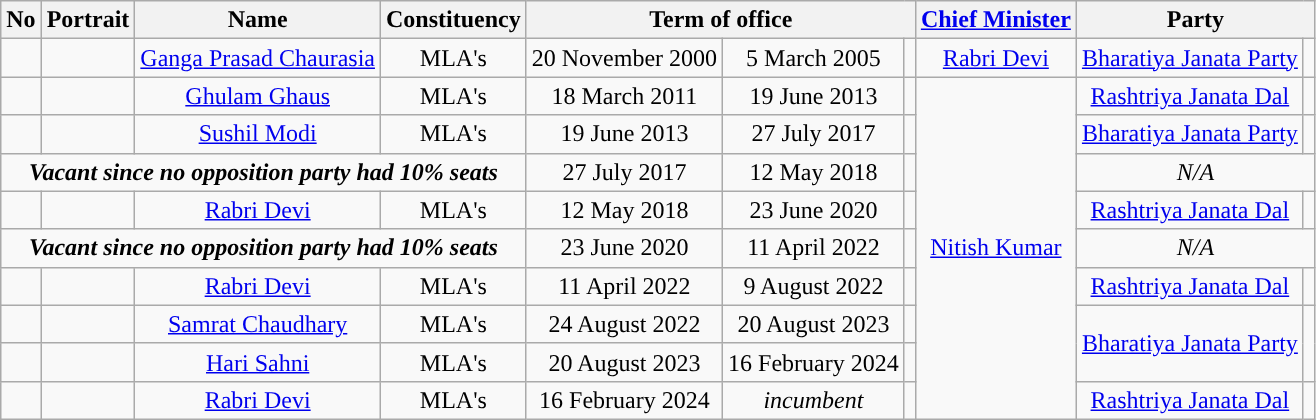<table class="wikitable" style="text-align:center">
<tr>
<th>No</th>
<th>Portrait</th>
<th>Name</th>
<th>Constituency</th>
<th colspan="3">Term of office</th>
<th><a href='#'>Chief Minister</a></th>
<th colspan="2">Party</th>
</tr>
<tr>
<td></td>
<td></td>
<td><a href='#'>Ganga Prasad Chaurasia</a></td>
<td>MLA's</td>
<td>20 November 2000</td>
<td>5 March 2005</td>
<td></td>
<td><a href='#'>Rabri Devi</a></td>
<td><a href='#'>Bharatiya Janata Party</a></td>
<td style="background-color: "></td>
</tr>
<tr>
<td></td>
<td></td>
<td><a href='#'>Ghulam Ghaus</a></td>
<td>MLA's</td>
<td>18 March 2011</td>
<td>19 June 2013</td>
<td></td>
<td rowspan="9"><a href='#'>Nitish Kumar</a></td>
<td><a href='#'>Rashtriya Janata Dal</a></td>
<td style="background-color: "></td>
</tr>
<tr>
<td></td>
<td></td>
<td><a href='#'>Sushil Modi</a></td>
<td>MLA's</td>
<td>19 June 2013</td>
<td>27 July 2017</td>
<td></td>
<td><a href='#'>Bharatiya Janata Party</a></td>
<td style="background-color: "></td>
</tr>
<tr>
<td colspan="4"><strong><em>Vacant since no opposition party had 10% seats</em></strong></td>
<td>27 July 2017</td>
<td>12 May 2018</td>
<td></td>
<td colspan="2"><em>N/A</em></td>
</tr>
<tr>
<td></td>
<td></td>
<td><a href='#'>Rabri Devi</a></td>
<td>MLA's</td>
<td>12 May 2018</td>
<td>23 June 2020</td>
<td></td>
<td><a href='#'>Rashtriya Janata Dal</a></td>
<td style="background-color: "></td>
</tr>
<tr>
<td colspan="4"><strong><em>Vacant since no opposition party had 10% seats</em></strong></td>
<td>23 June 2020</td>
<td>11 April 2022</td>
<td></td>
<td colspan="2"><em>N/A</em></td>
</tr>
<tr>
<td></td>
<td></td>
<td><a href='#'>Rabri Devi</a></td>
<td>MLA's</td>
<td>11 April 2022</td>
<td>9 August 2022</td>
<td></td>
<td><a href='#'>Rashtriya Janata Dal</a></td>
<td style="background-color: "></td>
</tr>
<tr>
<td></td>
<td></td>
<td><a href='#'>Samrat Chaudhary</a></td>
<td>MLA's</td>
<td>24 August 2022</td>
<td>20 August 2023</td>
<td></td>
<td rowspan="2"><a href='#'>Bharatiya Janata Party</a></td>
<td rowspan="2" style="background-color: "></td>
</tr>
<tr>
<td></td>
<td></td>
<td><a href='#'>Hari Sahni</a></td>
<td>MLA's</td>
<td>20 August 2023</td>
<td>16 February 2024</td>
<td></td>
</tr>
<tr>
<td></td>
<td></td>
<td><a href='#'>Rabri Devi</a></td>
<td>MLA's</td>
<td>16 February 2024</td>
<td><em>incumbent</em></td>
<td></td>
<td><a href='#'>Rashtriya Janata Dal</a></td>
<td style="background-color: "></td>
</tr>
</table>
